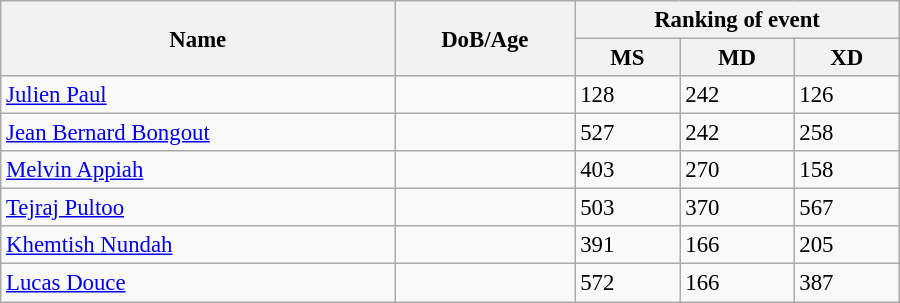<table class="wikitable" style="width:600px; font-size:95%;">
<tr>
<th rowspan="2" align="left">Name</th>
<th rowspan="2" align="left">DoB/Age</th>
<th colspan="3" align="center">Ranking of event</th>
</tr>
<tr>
<th align="center">MS</th>
<th>MD</th>
<th align="center">XD</th>
</tr>
<tr>
<td><a href='#'>Julien Paul</a></td>
<td></td>
<td>128</td>
<td>242</td>
<td>126</td>
</tr>
<tr>
<td><a href='#'>Jean Bernard Bongout</a></td>
<td></td>
<td>527</td>
<td>242</td>
<td>258</td>
</tr>
<tr>
<td><a href='#'>Melvin Appiah</a></td>
<td></td>
<td>403</td>
<td>270</td>
<td>158</td>
</tr>
<tr>
<td><a href='#'>Tejraj Pultoo</a></td>
<td></td>
<td>503</td>
<td>370</td>
<td>567</td>
</tr>
<tr>
<td><a href='#'>Khemtish Nundah</a></td>
<td></td>
<td>391</td>
<td>166</td>
<td>205</td>
</tr>
<tr>
<td><a href='#'>Lucas Douce</a></td>
<td></td>
<td>572</td>
<td>166</td>
<td>387</td>
</tr>
</table>
